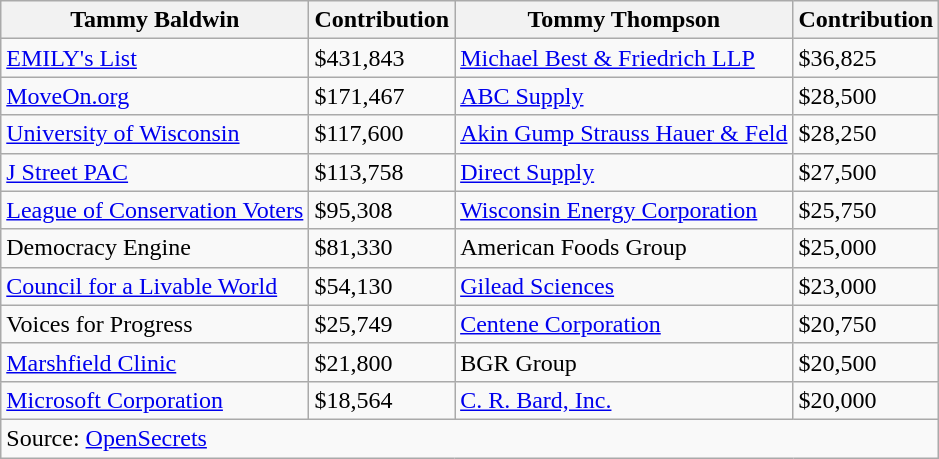<table class="wikitable sortable">
<tr>
<th>Tammy Baldwin</th>
<th>Contribution</th>
<th>Tommy Thompson</th>
<th>Contribution</th>
</tr>
<tr>
<td><a href='#'>EMILY's List</a></td>
<td>$431,843</td>
<td><a href='#'>Michael Best & Friedrich LLP</a></td>
<td>$36,825</td>
</tr>
<tr>
<td><a href='#'>MoveOn.org</a></td>
<td>$171,467</td>
<td><a href='#'>ABC Supply</a></td>
<td>$28,500</td>
</tr>
<tr>
<td><a href='#'>University of Wisconsin</a></td>
<td>$117,600</td>
<td><a href='#'>Akin Gump Strauss Hauer & Feld</a></td>
<td>$28,250</td>
</tr>
<tr>
<td><a href='#'>J Street PAC</a></td>
<td>$113,758</td>
<td><a href='#'>Direct Supply</a></td>
<td>$27,500</td>
</tr>
<tr>
<td><a href='#'>League of Conservation Voters</a></td>
<td>$95,308</td>
<td><a href='#'>Wisconsin Energy Corporation</a></td>
<td>$25,750</td>
</tr>
<tr>
<td>Democracy Engine</td>
<td>$81,330</td>
<td>American Foods Group</td>
<td>$25,000</td>
</tr>
<tr>
<td><a href='#'>Council for a Livable World</a></td>
<td>$54,130</td>
<td><a href='#'>Gilead Sciences</a></td>
<td>$23,000</td>
</tr>
<tr>
<td>Voices for Progress</td>
<td>$25,749</td>
<td><a href='#'>Centene Corporation</a></td>
<td>$20,750</td>
</tr>
<tr>
<td><a href='#'>Marshfield Clinic</a></td>
<td>$21,800</td>
<td>BGR Group</td>
<td>$20,500</td>
</tr>
<tr>
<td><a href='#'>Microsoft Corporation</a></td>
<td>$18,564</td>
<td><a href='#'>C. R. Bard, Inc.</a></td>
<td>$20,000</td>
</tr>
<tr>
<td colspan=5>Source: <a href='#'>OpenSecrets</a></td>
</tr>
</table>
